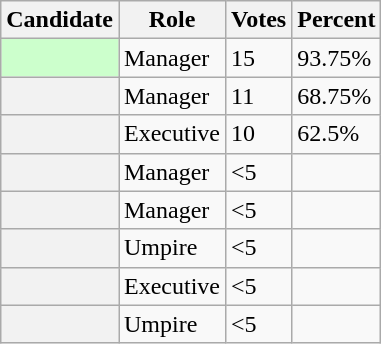<table class="wikitable sortable plainrowheaders">
<tr>
<th scope="col">Candidate</th>
<th scope="col">Role</th>
<th scope="col" data-sort-type="number">Votes</th>
<th scope="col">Percent</th>
</tr>
<tr>
<th scope="row" style="background:#ccffcc"><strong><em></em></strong></th>
<td>Manager</td>
<td>15</td>
<td>93.75%</td>
</tr>
<tr>
<th scope="row"></th>
<td>Manager</td>
<td>11</td>
<td>68.75%</td>
</tr>
<tr>
<th scope="row"></th>
<td>Executive</td>
<td>10</td>
<td>62.5%</td>
</tr>
<tr>
<th scope="row"></th>
<td>Manager</td>
<td><5</td>
<td></td>
</tr>
<tr>
<th scope="row"></th>
<td>Manager</td>
<td><5</td>
<td></td>
</tr>
<tr>
<th scope="row"></th>
<td>Umpire</td>
<td><5</td>
<td></td>
</tr>
<tr>
<th scope="row"></th>
<td>Executive</td>
<td><5</td>
<td></td>
</tr>
<tr>
<th scope="row"></th>
<td>Umpire</td>
<td><5</td>
<td></td>
</tr>
</table>
